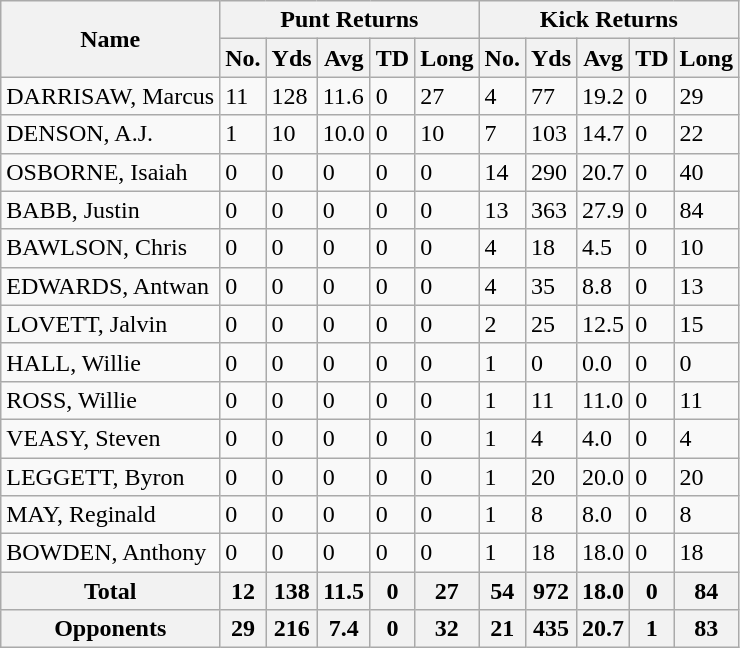<table class="wikitable" style="white-space:nowrap;">
<tr>
<th rowspan="2">Name</th>
<th colspan="5">Punt Returns</th>
<th colspan="5">Kick Returns</th>
</tr>
<tr>
<th>No.</th>
<th>Yds</th>
<th>Avg</th>
<th>TD</th>
<th>Long</th>
<th>No.</th>
<th>Yds</th>
<th>Avg</th>
<th>TD</th>
<th>Long</th>
</tr>
<tr>
<td>DARRISAW, Marcus</td>
<td>11</td>
<td>128</td>
<td>11.6</td>
<td>0</td>
<td>27</td>
<td>4</td>
<td>77</td>
<td>19.2</td>
<td>0</td>
<td>29</td>
</tr>
<tr>
<td>DENSON, A.J.</td>
<td>1</td>
<td>10</td>
<td>10.0</td>
<td>0</td>
<td>10</td>
<td>7</td>
<td>103</td>
<td>14.7</td>
<td>0</td>
<td>22</td>
</tr>
<tr>
<td>OSBORNE, Isaiah</td>
<td>0</td>
<td>0</td>
<td>0</td>
<td>0</td>
<td>0</td>
<td>14</td>
<td>290</td>
<td>20.7</td>
<td>0</td>
<td>40</td>
</tr>
<tr>
<td>BABB, Justin</td>
<td>0</td>
<td>0</td>
<td>0</td>
<td>0</td>
<td>0</td>
<td>13</td>
<td>363</td>
<td>27.9</td>
<td>0</td>
<td>84</td>
</tr>
<tr>
<td>BAWLSON, Chris</td>
<td>0</td>
<td>0</td>
<td>0</td>
<td>0</td>
<td>0</td>
<td>4</td>
<td>18</td>
<td>4.5</td>
<td>0</td>
<td>10</td>
</tr>
<tr>
<td>EDWARDS, Antwan</td>
<td>0</td>
<td>0</td>
<td>0</td>
<td>0</td>
<td>0</td>
<td>4</td>
<td>35</td>
<td>8.8</td>
<td>0</td>
<td>13</td>
</tr>
<tr>
<td>LOVETT, Jalvin</td>
<td>0</td>
<td>0</td>
<td>0</td>
<td>0</td>
<td>0</td>
<td>2</td>
<td>25</td>
<td>12.5</td>
<td>0</td>
<td>15</td>
</tr>
<tr>
<td>HALL, Willie</td>
<td>0</td>
<td>0</td>
<td>0</td>
<td>0</td>
<td>0</td>
<td>1</td>
<td>0</td>
<td>0.0</td>
<td>0</td>
<td>0</td>
</tr>
<tr>
<td>ROSS, Willie</td>
<td>0</td>
<td>0</td>
<td>0</td>
<td>0</td>
<td>0</td>
<td>1</td>
<td>11</td>
<td>11.0</td>
<td>0</td>
<td>11</td>
</tr>
<tr>
<td>VEASY, Steven</td>
<td>0</td>
<td>0</td>
<td>0</td>
<td>0</td>
<td>0</td>
<td>1</td>
<td>4</td>
<td>4.0</td>
<td>0</td>
<td>4</td>
</tr>
<tr>
<td>LEGGETT, Byron</td>
<td>0</td>
<td>0</td>
<td>0</td>
<td>0</td>
<td>0</td>
<td>1</td>
<td>20</td>
<td>20.0</td>
<td>0</td>
<td>20</td>
</tr>
<tr>
<td>MAY, Reginald</td>
<td>0</td>
<td>0</td>
<td>0</td>
<td>0</td>
<td>0</td>
<td>1</td>
<td>8</td>
<td>8.0</td>
<td>0</td>
<td>8</td>
</tr>
<tr>
<td>BOWDEN, Anthony</td>
<td>0</td>
<td>0</td>
<td>0</td>
<td>0</td>
<td>0</td>
<td>1</td>
<td>18</td>
<td>18.0</td>
<td>0</td>
<td>18</td>
</tr>
<tr>
<th><strong>Total</strong></th>
<th>12</th>
<th>138</th>
<th>11.5</th>
<th>0</th>
<th>27</th>
<th>54</th>
<th>972</th>
<th>18.0</th>
<th>0</th>
<th>84</th>
</tr>
<tr>
<th><strong>Opponents</strong></th>
<th>29</th>
<th>216</th>
<th>7.4</th>
<th>0</th>
<th>32</th>
<th>21</th>
<th>435</th>
<th>20.7</th>
<th>1</th>
<th>83</th>
</tr>
</table>
